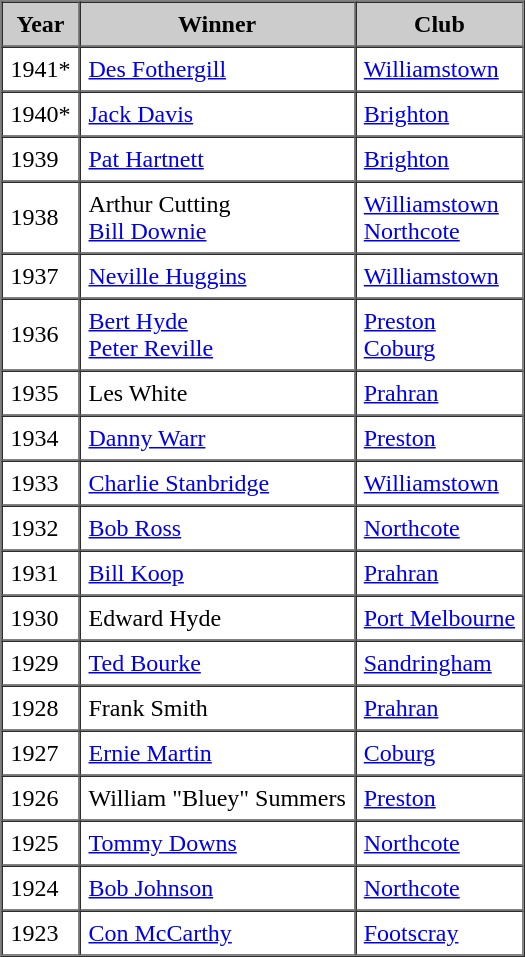<table border="1" cellspacing="0" cellpadding="5">
<tr bgcolor="#cccccc">
<th>Year</th>
<th>Winner</th>
<th>Club</th>
</tr>
<tr>
<td>1941*</td>
<td><a href='#'>Des Fothergill</a></td>
<td><a href='#'>Williamstown</a></td>
</tr>
<tr>
<td>1940*</td>
<td><a href='#'>Jack Davis</a></td>
<td><a href='#'>Brighton</a></td>
</tr>
<tr>
<td>1939</td>
<td><a href='#'>Pat Hartnett</a></td>
<td><a href='#'>Brighton</a></td>
</tr>
<tr>
<td>1938</td>
<td>Arthur Cutting<br><a href='#'>Bill Downie</a></td>
<td><a href='#'>Williamstown</a><br><a href='#'>Northcote</a></td>
</tr>
<tr>
<td>1937</td>
<td><a href='#'>Neville Huggins</a></td>
<td><a href='#'>Williamstown</a></td>
</tr>
<tr>
<td>1936</td>
<td><a href='#'>Bert Hyde</a><br><a href='#'>Peter Reville</a></td>
<td><a href='#'>Preston</a><br><a href='#'>Coburg</a></td>
</tr>
<tr>
<td>1935</td>
<td>Les White</td>
<td><a href='#'>Prahran</a></td>
</tr>
<tr>
<td>1934</td>
<td><a href='#'>Danny Warr</a></td>
<td><a href='#'>Preston</a></td>
</tr>
<tr>
<td>1933</td>
<td><a href='#'>Charlie Stanbridge</a></td>
<td><a href='#'>Williamstown</a></td>
</tr>
<tr>
<td>1932</td>
<td><a href='#'>Bob Ross</a></td>
<td><a href='#'>Northcote</a></td>
</tr>
<tr>
<td>1931</td>
<td><a href='#'>Bill Koop</a></td>
<td><a href='#'>Prahran</a></td>
</tr>
<tr>
<td>1930</td>
<td>Edward Hyde</td>
<td><a href='#'>Port Melbourne</a></td>
</tr>
<tr>
<td>1929</td>
<td><a href='#'>Ted Bourke</a></td>
<td><a href='#'>Sandringham</a></td>
</tr>
<tr>
<td>1928</td>
<td>Frank Smith</td>
<td><a href='#'>Prahran</a></td>
</tr>
<tr>
<td>1927</td>
<td><a href='#'>Ernie Martin</a></td>
<td><a href='#'>Coburg</a></td>
</tr>
<tr>
<td>1926</td>
<td>William "Bluey" Summers</td>
<td><a href='#'>Preston</a></td>
</tr>
<tr>
<td>1925</td>
<td><a href='#'>Tommy Downs</a></td>
<td><a href='#'>Northcote</a></td>
</tr>
<tr>
<td>1924</td>
<td><a href='#'>Bob Johnson</a></td>
<td><a href='#'>Northcote</a></td>
</tr>
<tr>
<td>1923</td>
<td><a href='#'>Con McCarthy</a></td>
<td><a href='#'>Footscray</a></td>
</tr>
</table>
